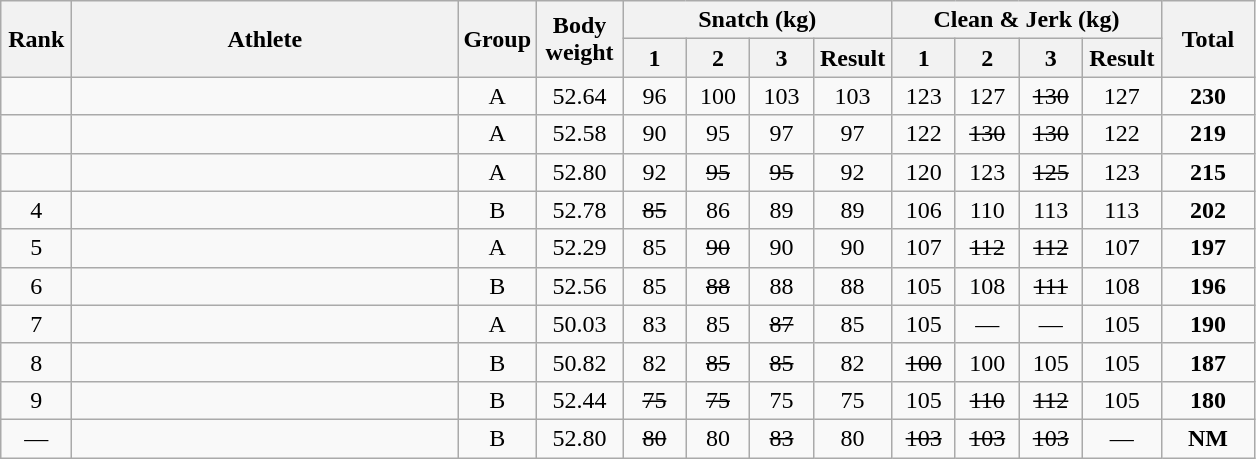<table class = "wikitable" style="text-align:center;">
<tr>
<th rowspan=2 width=40>Rank</th>
<th rowspan=2 width=250>Athlete</th>
<th rowspan=2 width=40>Group</th>
<th rowspan=2 width=50>Body weight</th>
<th colspan=4>Snatch (kg)</th>
<th colspan=4>Clean & Jerk (kg)</th>
<th rowspan=2 width=55>Total</th>
</tr>
<tr>
<th width=35>1</th>
<th width=35>2</th>
<th width=35>3</th>
<th width=45>Result</th>
<th width=35>1</th>
<th width=35>2</th>
<th width=35>3</th>
<th width=45>Result</th>
</tr>
<tr>
<td></td>
<td align=left></td>
<td>A</td>
<td>52.64</td>
<td>96</td>
<td>100</td>
<td>103</td>
<td>103</td>
<td>123</td>
<td>127</td>
<td><s>130</s></td>
<td>127</td>
<td><strong>230</strong></td>
</tr>
<tr>
<td></td>
<td align=left></td>
<td>A</td>
<td>52.58</td>
<td>90</td>
<td>95</td>
<td>97</td>
<td>97</td>
<td>122</td>
<td><s>130</s></td>
<td><s>130</s></td>
<td>122</td>
<td><strong>219</strong></td>
</tr>
<tr>
<td></td>
<td align=left></td>
<td>A</td>
<td>52.80</td>
<td>92</td>
<td><s>95</s></td>
<td><s>95</s></td>
<td>92</td>
<td>120</td>
<td>123</td>
<td><s>125</s></td>
<td>123</td>
<td><strong>215</strong></td>
</tr>
<tr>
<td>4</td>
<td align=left></td>
<td>B</td>
<td>52.78</td>
<td><s>85</s></td>
<td>86</td>
<td>89</td>
<td>89</td>
<td>106</td>
<td>110</td>
<td>113</td>
<td>113</td>
<td><strong>202</strong></td>
</tr>
<tr>
<td>5</td>
<td align=left></td>
<td>A</td>
<td>52.29</td>
<td>85</td>
<td><s>90</s></td>
<td>90</td>
<td>90</td>
<td>107</td>
<td><s>112</s></td>
<td><s>112</s></td>
<td>107</td>
<td><strong>197</strong></td>
</tr>
<tr>
<td>6</td>
<td align=left></td>
<td>B</td>
<td>52.56</td>
<td>85</td>
<td><s>88</s></td>
<td>88</td>
<td>88</td>
<td>105</td>
<td>108</td>
<td><s>111</s></td>
<td>108</td>
<td><strong>196</strong></td>
</tr>
<tr>
<td>7</td>
<td align=left></td>
<td>A</td>
<td>50.03</td>
<td>83</td>
<td>85</td>
<td><s>87</s></td>
<td>85</td>
<td>105</td>
<td>—</td>
<td>—</td>
<td>105</td>
<td><strong>190</strong></td>
</tr>
<tr>
<td>8</td>
<td align=left></td>
<td>B</td>
<td>50.82</td>
<td>82</td>
<td><s>85</s></td>
<td><s>85</s></td>
<td>82</td>
<td><s>100</s></td>
<td>100</td>
<td>105</td>
<td>105</td>
<td><strong>187</strong></td>
</tr>
<tr>
<td>9</td>
<td align=left></td>
<td>B</td>
<td>52.44</td>
<td><s>75</s></td>
<td><s>75</s></td>
<td>75</td>
<td>75</td>
<td>105</td>
<td><s>110</s></td>
<td><s>112</s></td>
<td>105</td>
<td><strong>180</strong></td>
</tr>
<tr>
<td>—</td>
<td align=left></td>
<td>B</td>
<td>52.80</td>
<td><s>80</s></td>
<td>80</td>
<td><s>83</s></td>
<td>80</td>
<td><s>103</s></td>
<td><s>103</s></td>
<td><s>103</s></td>
<td>—</td>
<td><strong>NM</strong></td>
</tr>
</table>
